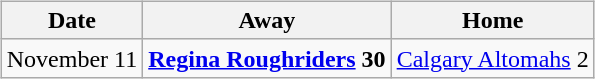<table cellspacing="10">
<tr>
<td valign="top"><br><table class="wikitable">
<tr>
<th>Date</th>
<th>Away</th>
<th>Home</th>
</tr>
<tr>
<td>November 11</td>
<td><strong><a href='#'>Regina Roughriders</a> 30</strong></td>
<td><a href='#'>Calgary Altomahs</a> 2</td>
</tr>
</table>
</td>
</tr>
</table>
